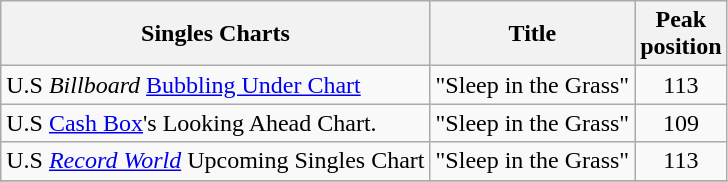<table class="wikitable">
<tr>
<th align="left">Singles Charts</th>
<th align="left">Title</th>
<th align="left">Peak<br>position</th>
</tr>
<tr>
<td align="left">U.S <em>Billboard</em> <a href='#'>Bubbling Under Chart</a></td>
<td align="center">"Sleep in the Grass"</td>
<td align="center">113 </td>
</tr>
<tr>
<td align="left">U.S <a href='#'>Cash Box</a>'s Looking Ahead Chart.</td>
<td align="center">"Sleep in the Grass"</td>
<td align="center">109 </td>
</tr>
<tr>
<td align="left">U.S <em><a href='#'>Record World</a></em> Upcoming Singles Chart</td>
<td align="center">"Sleep in the Grass"</td>
<td align="center">113 </td>
</tr>
<tr>
</tr>
</table>
